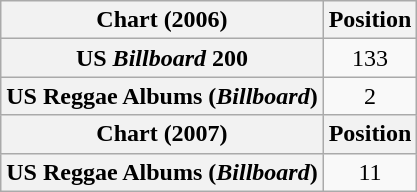<table class="wikitable plainrowheaders" style="text-align:center">
<tr>
<th scope="col">Chart (2006)</th>
<th scope="col">Position</th>
</tr>
<tr>
<th scope="row">US <em>Billboard</em> 200</th>
<td>133</td>
</tr>
<tr>
<th scope="row">US Reggae Albums (<em>Billboard</em>)</th>
<td>2</td>
</tr>
<tr>
<th scope="col">Chart (2007)</th>
<th scope="col">Position</th>
</tr>
<tr>
<th scope="row">US Reggae Albums (<em>Billboard</em>)</th>
<td>11</td>
</tr>
</table>
